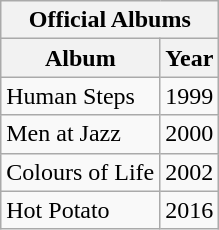<table class="wikitable">
<tr style="text-align:center;">
<th colspan="2">Official Albums</th>
</tr>
<tr style="text-align:center;">
<th>Album</th>
<th>Year</th>
</tr>
<tr>
<td>Human Steps</td>
<td>1999</td>
</tr>
<tr>
<td>Men at Jazz</td>
<td>2000</td>
</tr>
<tr>
<td>Colours of Life</td>
<td>2002</td>
</tr>
<tr>
<td>Hot Potato</td>
<td>2016</td>
</tr>
</table>
